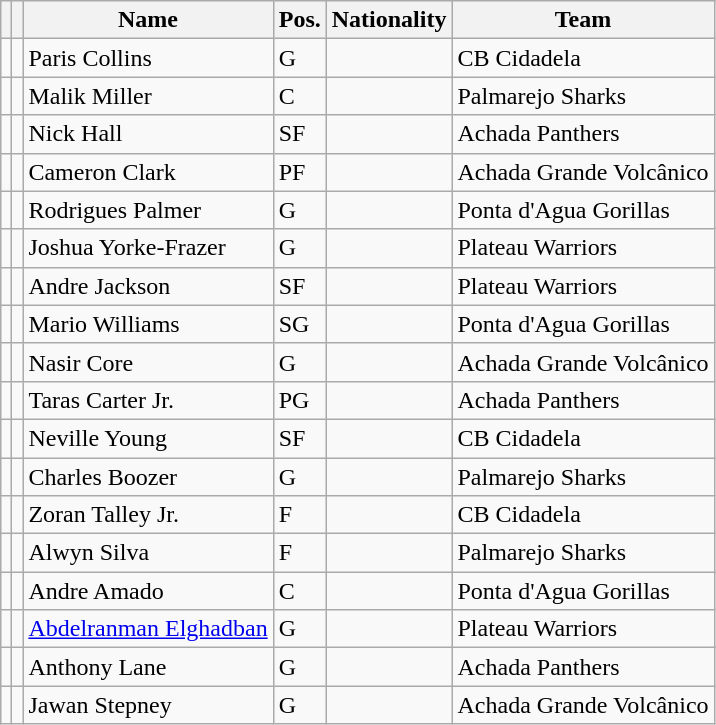<table class="wikitable">
<tr>
<th></th>
<th></th>
<th>Name</th>
<th>Pos.</th>
<th>Nationality</th>
<th>Team</th>
</tr>
<tr>
<td></td>
<td></td>
<td>Paris Collins</td>
<td>G</td>
<td></td>
<td>CB Cidadela</td>
</tr>
<tr>
<td></td>
<td></td>
<td>Malik Miller</td>
<td>C</td>
<td></td>
<td>Palmarejo Sharks</td>
</tr>
<tr>
<td></td>
<td></td>
<td>Nick Hall</td>
<td>SF</td>
<td></td>
<td>Achada Panthers</td>
</tr>
<tr>
<td></td>
<td></td>
<td>Cameron Clark</td>
<td>PF</td>
<td></td>
<td>Achada Grande Volcânico</td>
</tr>
<tr>
<td></td>
<td></td>
<td>Rodrigues Palmer</td>
<td>G</td>
<td></td>
<td>Ponta d'Agua Gorillas</td>
</tr>
<tr>
<td></td>
<td></td>
<td>Joshua Yorke-Frazer</td>
<td>G</td>
<td></td>
<td>Plateau Warriors</td>
</tr>
<tr>
<td></td>
<td></td>
<td>Andre Jackson</td>
<td>SF</td>
<td></td>
<td>Plateau Warriors</td>
</tr>
<tr>
<td></td>
<td></td>
<td>Mario Williams</td>
<td>SG</td>
<td></td>
<td>Ponta d'Agua Gorillas</td>
</tr>
<tr>
<td></td>
<td></td>
<td>Nasir Core</td>
<td>G</td>
<td></td>
<td>Achada Grande Volcânico</td>
</tr>
<tr>
<td></td>
<td></td>
<td>Taras Carter Jr.</td>
<td>PG</td>
<td></td>
<td>Achada Panthers</td>
</tr>
<tr>
<td></td>
<td></td>
<td>Neville Young</td>
<td>SF</td>
<td></td>
<td>CB Cidadela</td>
</tr>
<tr>
<td></td>
<td></td>
<td>Charles Boozer</td>
<td>G</td>
<td></td>
<td>Palmarejo Sharks</td>
</tr>
<tr>
<td></td>
<td></td>
<td>Zoran Talley Jr.</td>
<td>F</td>
<td></td>
<td>CB Cidadela</td>
</tr>
<tr>
<td></td>
<td></td>
<td>Alwyn Silva</td>
<td>F</td>
<td></td>
<td>Palmarejo Sharks</td>
</tr>
<tr>
<td></td>
<td></td>
<td>Andre Amado</td>
<td>C</td>
<td></td>
<td>Ponta d'Agua Gorillas</td>
</tr>
<tr>
<td></td>
<td></td>
<td><a href='#'>Abdelranman Elghadban</a></td>
<td>G</td>
<td></td>
<td>Plateau Warriors</td>
</tr>
<tr>
<td></td>
<td></td>
<td>Anthony Lane</td>
<td>G</td>
<td></td>
<td>Achada Panthers</td>
</tr>
<tr>
<td></td>
<td></td>
<td>Jawan Stepney</td>
<td>G</td>
<td></td>
<td>Achada Grande Volcânico</td>
</tr>
</table>
